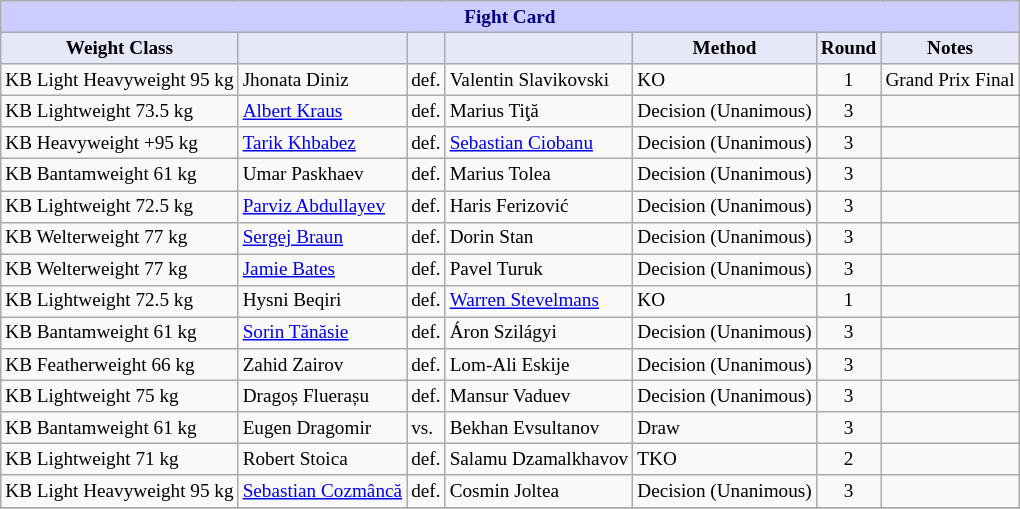<table class="wikitable" style="font-size: 80%;">
<tr>
<th colspan="8" style="background-color: #ccf; color: #000080; text-align: center;"><strong>Fight Card</strong></th>
</tr>
<tr>
<th colspan="1" style="background-color: #E6E8FA; color: #000000; text-align: center;">Weight Class</th>
<th colspan="1" style="background-color: #E6E8FA; color: #000000; text-align: center;"></th>
<th colspan="1" style="background-color: #E6E8FA; color: #000000; text-align: center;"></th>
<th colspan="1" style="background-color: #E6E8FA; color: #000000; text-align: center;"></th>
<th colspan="1" style="background-color: #E6E8FA; color: #000000; text-align: center;">Method</th>
<th colspan="1" style="background-color: #E6E8FA; color: #000000; text-align: center;">Round</th>
<th colspan="1" style="background-color: #E6E8FA; color: #000000; text-align: center;">Notes</th>
</tr>
<tr>
<td>KB Light Heavyweight 95 kg</td>
<td> Jhonata Diniz</td>
<td>def.</td>
<td> Valentin Slavikovski</td>
<td>KO</td>
<td align=center>1</td>
<td>Grand Prix Final</td>
</tr>
<tr>
<td>KB Lightweight 73.5 kg</td>
<td> <a href='#'>Albert Kraus</a></td>
<td>def.</td>
<td> Marius Tiţă</td>
<td>Decision (Unanimous)</td>
<td align=center>3</td>
<td></td>
</tr>
<tr>
<td>KB Heavyweight +95 kg</td>
<td> <a href='#'>Tarik Khbabez</a></td>
<td>def.</td>
<td> <a href='#'>Sebastian Ciobanu</a></td>
<td>Decision (Unanimous)</td>
<td align=center>3</td>
<td></td>
</tr>
<tr>
<td>KB Bantamweight 61 kg</td>
<td> Umar Paskhaev</td>
<td>def.</td>
<td> Marius Tolea</td>
<td>Decision (Unanimous)</td>
<td align=center>3</td>
<td></td>
</tr>
<tr>
<td>KB Lightweight 72.5 kg</td>
<td> <a href='#'>Parviz Abdullayev</a></td>
<td>def.</td>
<td> Haris Ferizović</td>
<td>Decision (Unanimous)</td>
<td align=center>3</td>
<td></td>
</tr>
<tr>
<td>KB Welterweight 77 kg</td>
<td> <a href='#'>Sergej Braun</a></td>
<td>def.</td>
<td> Dorin Stan</td>
<td>Decision (Unanimous)</td>
<td align=center>3</td>
<td></td>
</tr>
<tr>
<td>KB Welterweight 77 kg</td>
<td> <a href='#'>Jamie Bates</a></td>
<td>def.</td>
<td> Pavel Turuk</td>
<td>Decision (Unanimous)</td>
<td align=center>3</td>
<td></td>
</tr>
<tr>
<td>KB Lightweight 72.5 kg</td>
<td> Hysni Beqiri</td>
<td>def.</td>
<td> <a href='#'>Warren Stevelmans</a></td>
<td>KO</td>
<td align=center>1</td>
<td></td>
</tr>
<tr>
<td>KB Bantamweight 61 kg</td>
<td> <a href='#'>Sorin Tănăsie</a></td>
<td>def.</td>
<td> Áron Szilágyi</td>
<td>Decision (Unanimous)</td>
<td align=center>3</td>
<td></td>
</tr>
<tr>
<td>KB Featherweight 66 kg</td>
<td> Zahid Zairov</td>
<td>def.</td>
<td> Lom-Ali Eskije</td>
<td>Decision (Unanimous)</td>
<td align=center>3</td>
<td></td>
</tr>
<tr>
<td>KB Lightweight 75 kg</td>
<td> Dragoș Fluerașu</td>
<td>def.</td>
<td> Mansur Vaduev</td>
<td>Decision (Unanimous)</td>
<td align=center>3</td>
<td></td>
</tr>
<tr>
<td>KB Bantamweight 61 kg</td>
<td> Eugen Dragomir</td>
<td>vs.</td>
<td> Bekhan Evsultanov</td>
<td>Draw</td>
<td align=center>3</td>
<td></td>
</tr>
<tr>
<td>KB Lightweight 71 kg</td>
<td> Robert Stoica</td>
<td>def.</td>
<td> Salamu Dzamalkhavov</td>
<td>TKO</td>
<td align=center>2</td>
<td></td>
</tr>
<tr>
<td>KB Light Heavyweight 95 kg</td>
<td> <a href='#'>Sebastian Cozmâncă</a></td>
<td>def.</td>
<td> Cosmin Joltea</td>
<td>Decision (Unanimous)</td>
<td align=center>3</td>
<td></td>
</tr>
<tr>
</tr>
</table>
